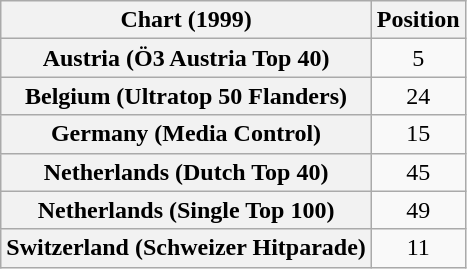<table class="wikitable plainrowheaders sortable" style="text-align:center">
<tr>
<th>Chart (1999)</th>
<th>Position</th>
</tr>
<tr>
<th scope="row">Austria (Ö3 Austria Top 40)</th>
<td>5</td>
</tr>
<tr>
<th scope="row">Belgium (Ultratop 50 Flanders)</th>
<td>24</td>
</tr>
<tr>
<th scope="row">Germany (Media Control)</th>
<td>15</td>
</tr>
<tr>
<th scope="row">Netherlands (Dutch Top 40)</th>
<td>45</td>
</tr>
<tr>
<th scope="row">Netherlands (Single Top 100)</th>
<td>49</td>
</tr>
<tr>
<th scope="row">Switzerland (Schweizer Hitparade)</th>
<td>11</td>
</tr>
</table>
